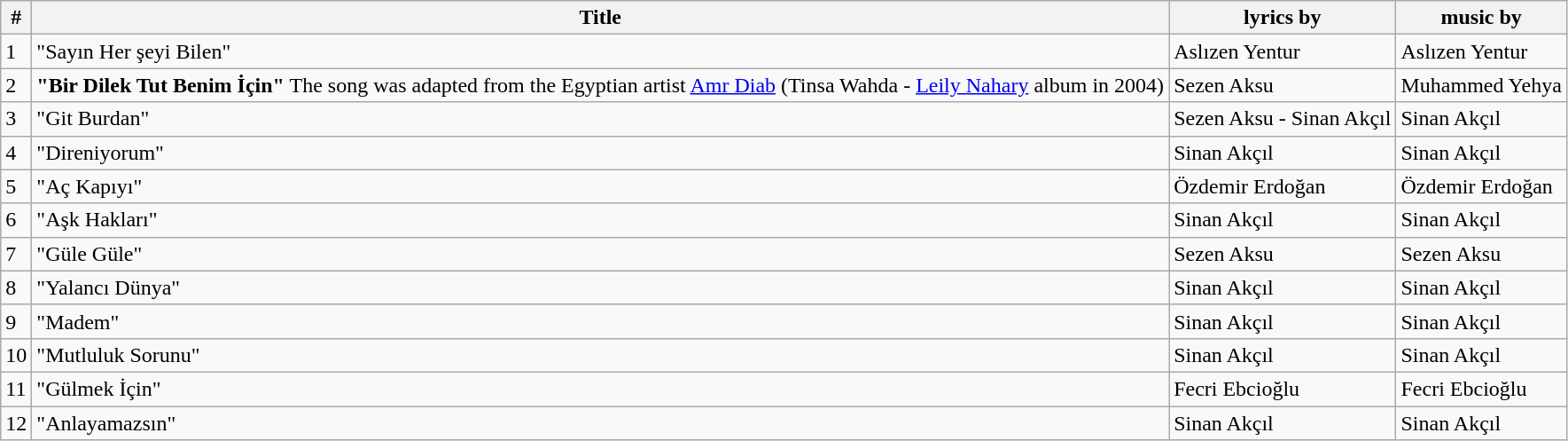<table class="wikitable">
<tr>
<th>#</th>
<th>Title</th>
<th>lyrics by</th>
<th>music by</th>
</tr>
<tr>
<td>1</td>
<td>"Sayın Her şeyi Bilen"</td>
<td>Aslızen Yentur</td>
<td>Aslızen Yentur</td>
</tr>
<tr>
<td>2</td>
<td><strong>"Bir Dilek Tut Benim İçin"</strong> The song was adapted from the Egyptian artist <a href='#'>Amr Diab</a> (Tinsa Wahda - <a href='#'>Leily Nahary</a> album in 2004)</td>
<td>Sezen Aksu</td>
<td>Muhammed Yehya</td>
</tr>
<tr>
<td>3</td>
<td>"Git Burdan"</td>
<td>Sezen Aksu - Sinan Akçıl</td>
<td>Sinan Akçıl</td>
</tr>
<tr>
<td>4</td>
<td>"Direniyorum"</td>
<td>Sinan Akçıl</td>
<td>Sinan Akçıl</td>
</tr>
<tr>
<td>5</td>
<td>"Aç Kapıyı"</td>
<td>Özdemir Erdoğan</td>
<td>Özdemir Erdoğan</td>
</tr>
<tr>
<td>6</td>
<td>"Aşk Hakları"</td>
<td>Sinan Akçıl</td>
<td>Sinan Akçıl</td>
</tr>
<tr>
<td>7</td>
<td>"Güle Güle"</td>
<td>Sezen Aksu</td>
<td>Sezen Aksu</td>
</tr>
<tr>
<td>8</td>
<td>"Yalancı Dünya"</td>
<td>Sinan Akçıl</td>
<td>Sinan Akçıl</td>
</tr>
<tr>
<td>9</td>
<td>"Madem"</td>
<td>Sinan Akçıl</td>
<td>Sinan Akçıl</td>
</tr>
<tr>
<td>10</td>
<td>"Mutluluk Sorunu"</td>
<td>Sinan Akçıl</td>
<td>Sinan Akçıl</td>
</tr>
<tr>
<td>11</td>
<td>"Gülmek İçin"</td>
<td>Fecri Ebcioğlu</td>
<td>Fecri Ebcioğlu</td>
</tr>
<tr>
<td>12</td>
<td>"Anlayamazsın"</td>
<td>Sinan Akçıl</td>
<td>Sinan Akçıl</td>
</tr>
</table>
